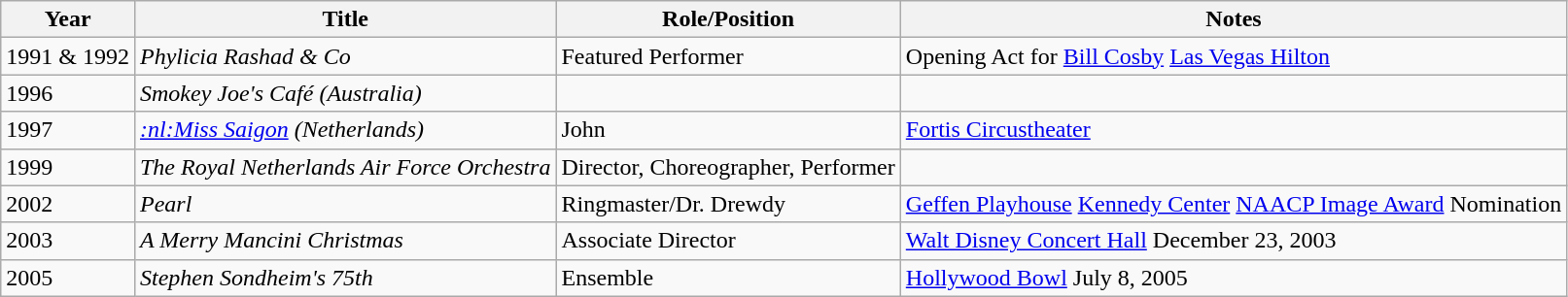<table class="wikitable sortable">
<tr>
<th>Year</th>
<th>Title</th>
<th>Role/Position</th>
<th class="unsortable">Notes</th>
</tr>
<tr>
<td>1991 & 1992</td>
<td><em>Phylicia Rashad & Co</em></td>
<td>Featured Performer</td>
<td>Opening Act for <a href='#'>Bill Cosby</a> <a href='#'>Las Vegas Hilton</a></td>
</tr>
<tr>
<td>1996</td>
<td><em>Smokey Joe's Café (Australia)</em></td>
<td></td>
<td></td>
</tr>
<tr>
<td>1997</td>
<td><em><a href='#'>:nl:Miss Saigon</a> (Netherlands)</em></td>
<td>John</td>
<td><a href='#'>Fortis Circustheater</a></td>
</tr>
<tr>
<td>1999</td>
<td><em>The Royal Netherlands Air Force Orchestra</em></td>
<td>Director, Choreographer, Performer</td>
<td></td>
</tr>
<tr>
<td>2002</td>
<td><em>Pearl</em></td>
<td>Ringmaster/Dr. Drewdy</td>
<td><a href='#'>Geffen Playhouse</a> <a href='#'>Kennedy Center</a> <a href='#'>NAACP Image Award</a> Nomination</td>
</tr>
<tr>
<td>2003</td>
<td><em>A Merry Mancini Christmas</em></td>
<td>Associate Director</td>
<td><a href='#'>Walt Disney Concert Hall</a> December 23, 2003</td>
</tr>
<tr>
<td>2005</td>
<td><em>Stephen Sondheim's 75th</em></td>
<td>Ensemble</td>
<td><a href='#'>Hollywood Bowl</a> July 8, 2005</td>
</tr>
</table>
